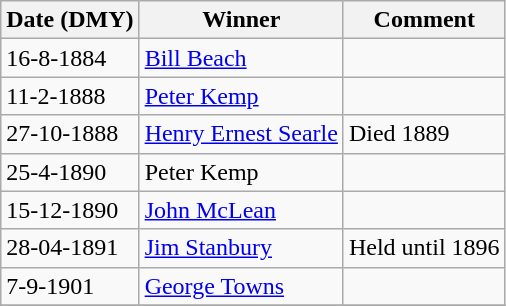<table class="wikitable">
<tr>
<th>Date (DMY)</th>
<th>Winner</th>
<th>Comment</th>
</tr>
<tr>
<td>16-8-1884</td>
<td><a href='#'>Bill Beach</a></td>
<td></td>
</tr>
<tr>
<td>11-2-1888</td>
<td><a href='#'>Peter Kemp</a></td>
<td></td>
</tr>
<tr>
<td>27-10-1888</td>
<td><a href='#'>Henry Ernest Searle</a></td>
<td>Died 1889</td>
</tr>
<tr>
<td>25-4-1890</td>
<td>Peter Kemp</td>
<td></td>
</tr>
<tr>
<td>15-12-1890</td>
<td><a href='#'>John McLean</a></td>
<td></td>
</tr>
<tr>
<td>28-04-1891</td>
<td><a href='#'>Jim Stanbury</a></td>
<td>Held until 1896</td>
</tr>
<tr>
<td>7-9-1901</td>
<td><a href='#'>George Towns</a></td>
<td></td>
</tr>
<tr>
</tr>
</table>
